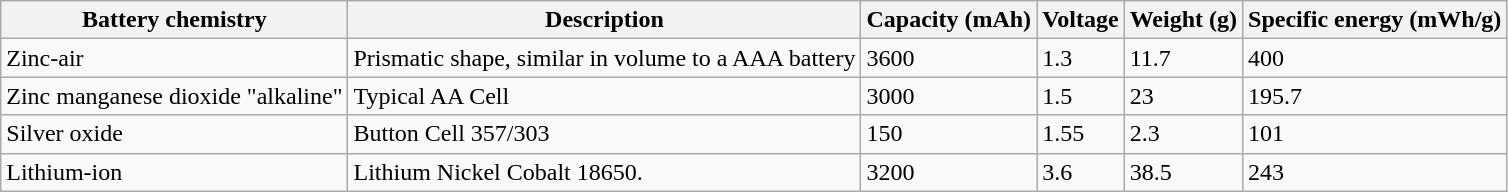<table class="wikitable">
<tr>
<th>Battery chemistry</th>
<th>Description</th>
<th>Capacity (mAh)</th>
<th>Voltage</th>
<th>Weight (g)</th>
<th>Specific energy (mWh/g)</th>
</tr>
<tr>
<td>Zinc-air</td>
<td>Prismatic shape, similar in volume to a AAA battery</td>
<td>3600</td>
<td>1.3</td>
<td>11.7</td>
<td>400</td>
</tr>
<tr>
<td>Zinc manganese dioxide "alkaline"</td>
<td>Typical AA Cell</td>
<td>3000</td>
<td>1.5</td>
<td>23</td>
<td>195.7</td>
</tr>
<tr>
<td>Silver oxide</td>
<td>Button Cell 357/303</td>
<td>150</td>
<td>1.55</td>
<td>2.3</td>
<td>101</td>
</tr>
<tr>
<td>Lithium-ion</td>
<td>Lithium Nickel Cobalt 18650.</td>
<td>3200</td>
<td>3.6</td>
<td>38.5</td>
<td>243</td>
</tr>
</table>
